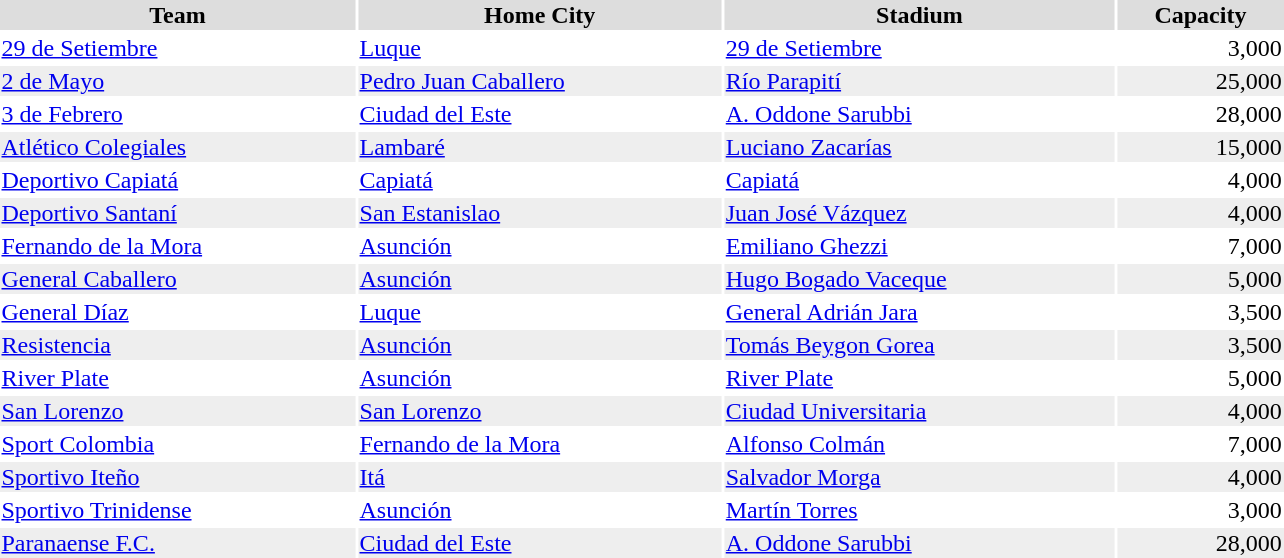<table width=68%>
<tr style="background:#dddddd;">
<th>Team</th>
<th>Home City</th>
<th>Stadium</th>
<th>Capacity</th>
</tr>
<tr style="text-align: left; background:#ffffff;">
<td align="left"><a href='#'>29 de Setiembre</a></td>
<td><a href='#'>Luque</a></td>
<td><a href='#'>29 de Setiembre</a></td>
<td align="right">3,000</td>
</tr>
<tr style="text-align: left; background:#eeeeee;">
<td align="left"><a href='#'>2 de Mayo</a></td>
<td><a href='#'>Pedro Juan Caballero</a></td>
<td><a href='#'>Río Parapití</a></td>
<td align="right">25,000</td>
</tr>
<tr style="text-align: left; background:#ffffff;">
<td align="left"><a href='#'>3 de Febrero</a></td>
<td><a href='#'>Ciudad del Este</a></td>
<td><a href='#'>A. Oddone Sarubbi</a></td>
<td align="right">28,000</td>
</tr>
<tr style="text-align: left; background:#eeeeee;">
<td align="left"><a href='#'>Atlético Colegiales</a></td>
<td><a href='#'>Lambaré</a></td>
<td><a href='#'>Luciano Zacarías</a></td>
<td align="right">15,000</td>
</tr>
<tr style="text-align: left; background:#ffffff;">
<td align="left"><a href='#'>Deportivo Capiatá</a></td>
<td><a href='#'>Capiatá</a></td>
<td><a href='#'>Capiatá</a></td>
<td align="right">4,000</td>
</tr>
<tr style="text-align: left; background:#eeeeee;">
<td align="left"><a href='#'>Deportivo Santaní</a></td>
<td><a href='#'>San Estanislao</a></td>
<td><a href='#'>Juan José Vázquez</a></td>
<td align="right">4,000</td>
</tr>
<tr style="text-align: left; background:#ffffff;">
<td align="left"><a href='#'>Fernando de la Mora</a></td>
<td><a href='#'>Asunción</a></td>
<td><a href='#'>Emiliano Ghezzi</a></td>
<td align="right">7,000</td>
</tr>
<tr style="text-align: left; background:#eeeeee;">
<td align="left"><a href='#'>General Caballero</a></td>
<td><a href='#'>Asunción</a></td>
<td><a href='#'>Hugo Bogado Vaceque</a></td>
<td align="right">5,000</td>
</tr>
<tr style="text-align: left; background:#ffffff;">
<td align="left"><a href='#'>General Díaz</a></td>
<td><a href='#'>Luque</a></td>
<td><a href='#'>General Adrián Jara</a></td>
<td align="right">3,500</td>
</tr>
<tr style="text-align: left; background:#eeeeee;">
<td align="left"><a href='#'>Resistencia</a></td>
<td><a href='#'>Asunción</a></td>
<td><a href='#'>Tomás Beygon Gorea</a></td>
<td align="right">3,500</td>
</tr>
<tr style="text-align: left; background:#ffffff;">
<td align="left"><a href='#'>River Plate</a></td>
<td><a href='#'>Asunción</a></td>
<td><a href='#'>River Plate</a></td>
<td align="right">5,000</td>
</tr>
<tr style="text-align: left; background:#eeeeee;">
<td align="left"><a href='#'>San Lorenzo</a></td>
<td><a href='#'>San Lorenzo</a></td>
<td><a href='#'>Ciudad Universitaria</a></td>
<td align="right">4,000</td>
</tr>
<tr style="text-align: left; background:#ffffff;">
<td align="left"><a href='#'>Sport Colombia</a></td>
<td><a href='#'>Fernando de la Mora</a></td>
<td><a href='#'>Alfonso Colmán</a></td>
<td align="right">7,000</td>
</tr>
<tr style="text-align: left; background:#eeeeee;">
<td align="left"><a href='#'>Sportivo Iteño</a></td>
<td><a href='#'>Itá</a></td>
<td><a href='#'>Salvador Morga</a></td>
<td align="right">4,000</td>
</tr>
<tr style="text-align: left; background:#ffffff;">
<td align="left"><a href='#'>Sportivo Trinidense</a></td>
<td><a href='#'>Asunción</a></td>
<td><a href='#'>Martín Torres</a></td>
<td align="right">3,000</td>
</tr>
<tr style="text-align: left; background:#eeeeee;">
<td align="left"><a href='#'>Paranaense F.C.</a></td>
<td><a href='#'>Ciudad del Este</a></td>
<td><a href='#'>A. Oddone Sarubbi</a></td>
<td align="right">28,000</td>
</tr>
<tr>
</tr>
</table>
